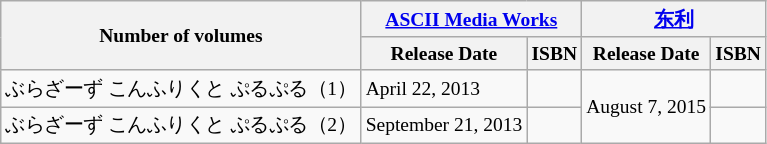<table class=wikitable style="font-size:small;">
<tr>
<th rowspan="2">Number of volumes</th>
<th colspan="2"> <a href='#'>ASCII Media Works</a></th>
<th colspan="2"> <a href='#'>东利</a></th>
</tr>
<tr>
<th>Release Date</th>
<th>ISBN</th>
<th>Release Date</th>
<th>ISBN</th>
</tr>
<tr>
<td>ぶらざーず こんふりくと ぷるぷる（1）</td>
<td>April 22, 2013</td>
<td></td>
<td rowspan="2">August 7, 2015</td>
<td></td>
</tr>
<tr>
<td>ぶらざーず こんふりくと ぷるぷる（2）</td>
<td>September 21, 2013</td>
<td></td>
<td></td>
</tr>
</table>
